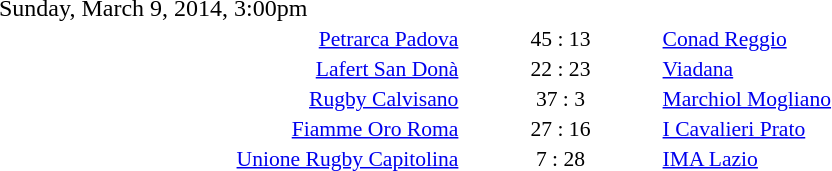<table style="width:70%;" cellspacing="1">
<tr>
<th width=35%></th>
<th width=15%></th>
<th></th>
</tr>
<tr>
<td>Sunday, March 9, 2014, 3:00pm</td>
</tr>
<tr style=font-size:90%>
<td align=right><a href='#'>Petrarca Padova</a></td>
<td align=center>45 : 13</td>
<td><a href='#'>Conad Reggio</a></td>
</tr>
<tr style=font-size:90%>
<td align=right><a href='#'>Lafert San Donà</a></td>
<td align=center>22 : 23</td>
<td><a href='#'>Viadana</a></td>
</tr>
<tr style=font-size:90%>
<td align=right><a href='#'>Rugby Calvisano</a></td>
<td align=center>37 : 3</td>
<td><a href='#'>Marchiol Mogliano</a></td>
</tr>
<tr style=font-size:90%>
<td align=right><a href='#'>Fiamme Oro Roma</a></td>
<td align=center>27 : 16</td>
<td><a href='#'>I Cavalieri Prato</a></td>
</tr>
<tr style=font-size:90%>
<td align=right><a href='#'>Unione Rugby Capitolina</a></td>
<td align=center>7 : 28</td>
<td><a href='#'>IMA Lazio</a></td>
</tr>
</table>
